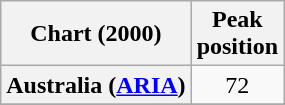<table class="wikitable sortable plainrowheaders" style="text-align:center">
<tr>
<th scope="col">Chart (2000)</th>
<th scope="col">Peak<br>position</th>
</tr>
<tr>
<th scope="row">Australia (<a href='#'>ARIA</a>)</th>
<td>72</td>
</tr>
<tr>
</tr>
<tr>
</tr>
<tr>
</tr>
<tr>
</tr>
<tr>
</tr>
</table>
